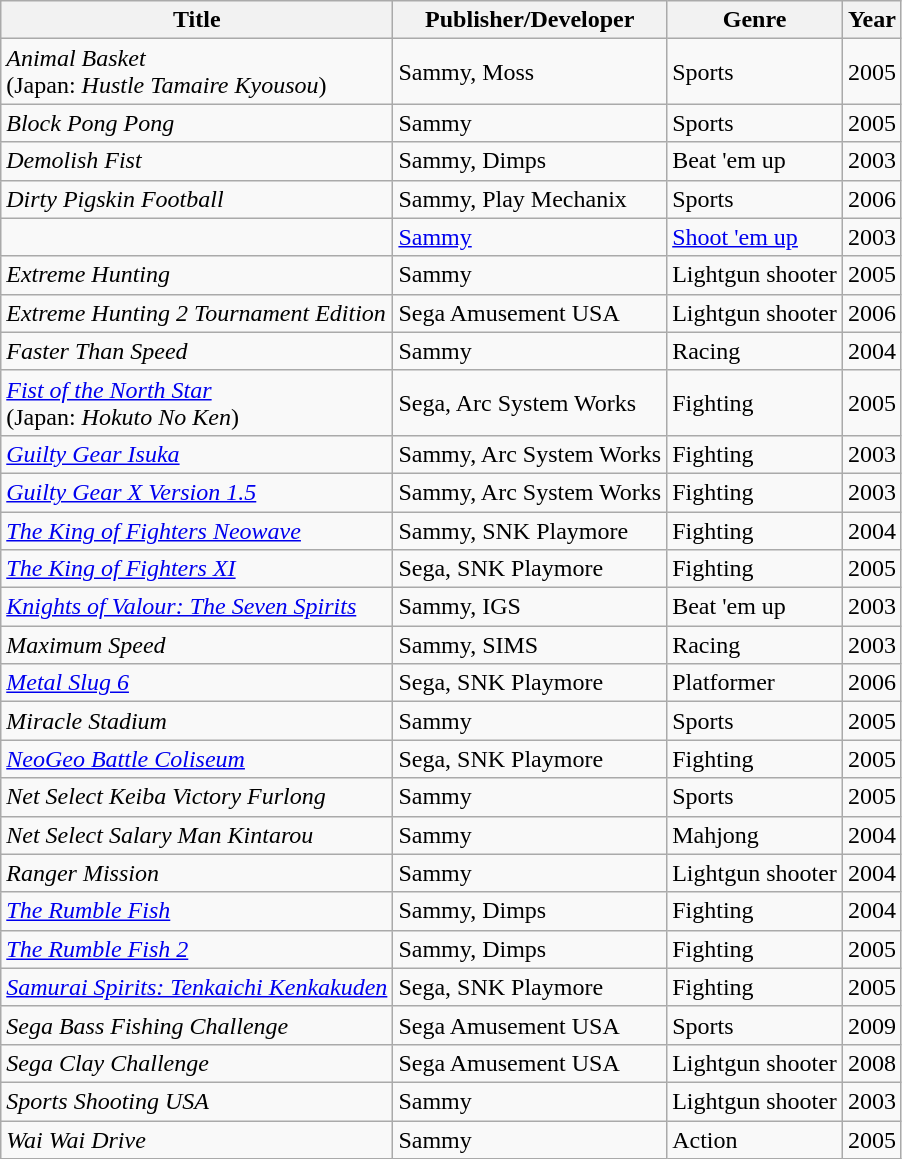<table class="wikitable sortable">
<tr>
<th scope="col">Title</th>
<th scope="col">Publisher/Developer</th>
<th scope="col">Genre</th>
<th scope="col">Year</th>
</tr>
<tr>
<td><em>Animal Basket</em> <br> (Japan: <em>Hustle Tamaire Kyousou</em>)</td>
<td>Sammy, Moss</td>
<td>Sports</td>
<td>2005</td>
</tr>
<tr>
<td><em>Block Pong Pong</em></td>
<td>Sammy</td>
<td>Sports</td>
<td>2005</td>
</tr>
<tr>
<td><em>Demolish Fist</em></td>
<td>Sammy, Dimps</td>
<td>Beat 'em up</td>
<td>2003</td>
</tr>
<tr>
<td><em>Dirty Pigskin Football</em></td>
<td>Sammy, Play Mechanix</td>
<td>Sports</td>
<td>2006</td>
</tr>
<tr>
<td><em></em></td>
<td><a href='#'>Sammy</a></td>
<td><a href='#'>Shoot 'em up</a></td>
<td>2003</td>
</tr>
<tr>
<td><em>Extreme Hunting</em></td>
<td>Sammy</td>
<td>Lightgun shooter</td>
<td>2005</td>
</tr>
<tr>
<td><em>Extreme Hunting 2 Tournament Edition</em></td>
<td>Sega Amusement USA</td>
<td>Lightgun shooter</td>
<td>2006</td>
</tr>
<tr>
<td><em>Faster Than Speed</em></td>
<td>Sammy</td>
<td>Racing</td>
<td>2004</td>
</tr>
<tr>
<td><em><a href='#'>Fist of the North Star</a></em> <br> (Japan: <em>Hokuto No Ken</em>)</td>
<td>Sega, Arc System Works</td>
<td>Fighting</td>
<td>2005</td>
</tr>
<tr>
<td><em><a href='#'>Guilty Gear Isuka</a></em></td>
<td>Sammy, Arc System Works</td>
<td>Fighting</td>
<td>2003</td>
</tr>
<tr>
<td><em><a href='#'>Guilty Gear X Version 1.5</a></em></td>
<td>Sammy, Arc System Works</td>
<td>Fighting</td>
<td>2003</td>
</tr>
<tr>
<td><em><a href='#'>The King of Fighters Neowave</a></em></td>
<td>Sammy, SNK Playmore</td>
<td>Fighting</td>
<td>2004</td>
</tr>
<tr>
<td><em><a href='#'>The King of Fighters XI</a></em></td>
<td>Sega, SNK Playmore</td>
<td>Fighting</td>
<td>2005</td>
</tr>
<tr>
<td><em><a href='#'>Knights of Valour: The Seven Spirits</a></em></td>
<td>Sammy, IGS</td>
<td>Beat 'em up</td>
<td>2003</td>
</tr>
<tr>
<td><em>Maximum Speed</em></td>
<td>Sammy, SIMS</td>
<td>Racing</td>
<td>2003</td>
</tr>
<tr>
<td><em><a href='#'>Metal Slug 6</a></em></td>
<td>Sega, SNK Playmore</td>
<td>Platformer</td>
<td>2006</td>
</tr>
<tr>
<td><em>Miracle Stadium</em></td>
<td>Sammy</td>
<td>Sports</td>
<td>2005</td>
</tr>
<tr>
<td><em><a href='#'>NeoGeo Battle Coliseum</a></em></td>
<td>Sega, SNK Playmore</td>
<td>Fighting</td>
<td>2005</td>
</tr>
<tr>
<td><em>Net Select Keiba Victory Furlong</em></td>
<td>Sammy</td>
<td>Sports</td>
<td>2005</td>
</tr>
<tr>
<td><em>Net Select Salary Man Kintarou</em></td>
<td>Sammy</td>
<td>Mahjong</td>
<td>2004</td>
</tr>
<tr>
<td><em>Ranger Mission</em></td>
<td>Sammy</td>
<td>Lightgun shooter</td>
<td>2004</td>
</tr>
<tr>
<td><em><a href='#'>The Rumble Fish</a></em></td>
<td>Sammy, Dimps</td>
<td>Fighting</td>
<td>2004</td>
</tr>
<tr>
<td><em><a href='#'>The Rumble Fish 2</a></em></td>
<td>Sammy, Dimps</td>
<td>Fighting</td>
<td>2005</td>
</tr>
<tr>
<td><em><a href='#'>Samurai Spirits: Tenkaichi Kenkakuden</a></em></td>
<td>Sega, SNK Playmore</td>
<td>Fighting</td>
<td>2005</td>
</tr>
<tr>
<td><em>Sega Bass Fishing Challenge</em></td>
<td>Sega Amusement USA</td>
<td>Sports</td>
<td>2009</td>
</tr>
<tr>
<td><em>Sega Clay Challenge</em></td>
<td>Sega Amusement USA</td>
<td>Lightgun shooter</td>
<td>2008</td>
</tr>
<tr>
<td><em>Sports Shooting USA</em></td>
<td>Sammy</td>
<td>Lightgun shooter</td>
<td>2003</td>
</tr>
<tr>
<td><em>Wai Wai Drive</em></td>
<td>Sammy</td>
<td>Action</td>
<td>2005</td>
</tr>
</table>
